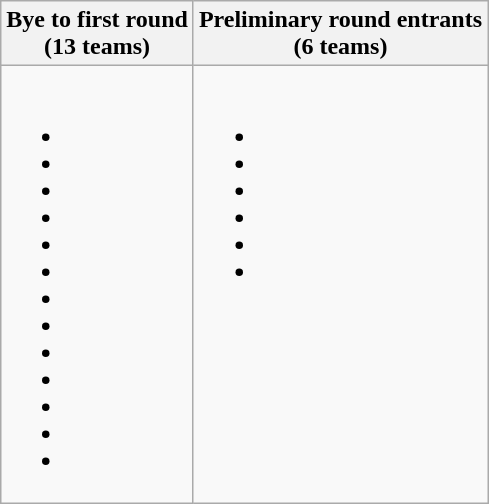<table class="wikitable">
<tr>
<th>Bye to first round<br>(13 teams)</th>
<th>Preliminary round entrants<br>(6 teams)</th>
</tr>
<tr>
<td valign=top><br><ul><li></li><li></li><li></li><li><strong></strong></li><li></li><li></li><li></li><li><strong></strong></li><li></li><li></li><li></li><li></li><li></li></ul></td>
<td valign=top><br><ul><li></li><li></li><li></li><li></li><li></li><li></li></ul></td>
</tr>
</table>
